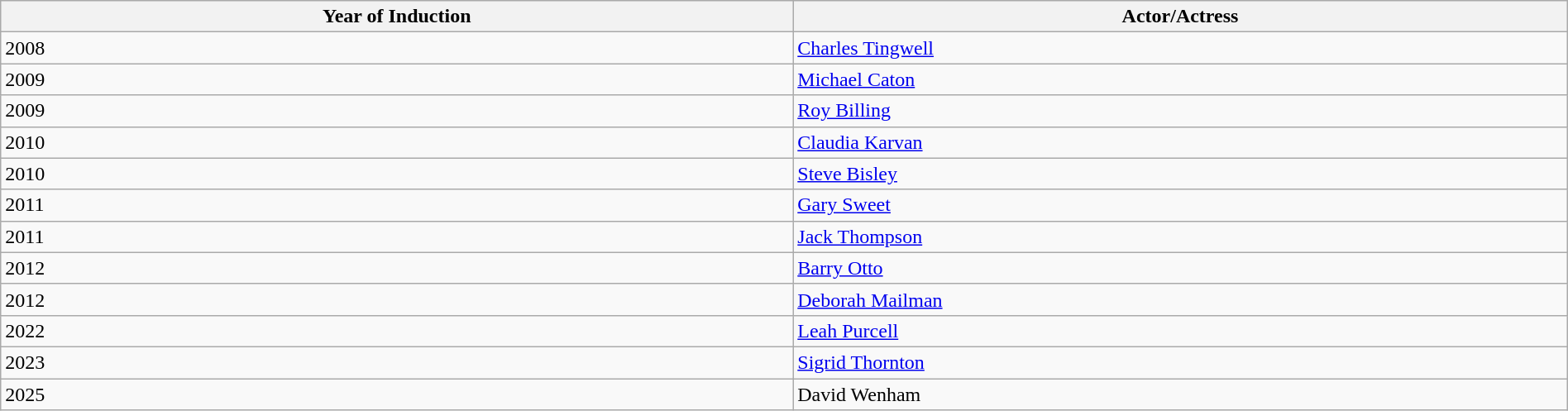<table class="wikitable sortable" style="width:100%">
<tr>
<th width="*">Year of Induction</th>
<th width="*">Actor/Actress</th>
</tr>
<tr>
<td>2008</td>
<td><a href='#'>Charles Tingwell</a></td>
</tr>
<tr>
<td>2009</td>
<td><a href='#'>Michael Caton</a></td>
</tr>
<tr>
<td>2009</td>
<td><a href='#'>Roy Billing</a></td>
</tr>
<tr>
<td>2010</td>
<td><a href='#'>Claudia Karvan</a></td>
</tr>
<tr>
<td>2010</td>
<td><a href='#'>Steve Bisley</a></td>
</tr>
<tr>
<td>2011</td>
<td><a href='#'>Gary Sweet</a></td>
</tr>
<tr>
<td>2011</td>
<td><a href='#'>Jack Thompson</a></td>
</tr>
<tr>
<td>2012</td>
<td><a href='#'>Barry Otto</a></td>
</tr>
<tr>
<td>2012</td>
<td><a href='#'>Deborah Mailman</a></td>
</tr>
<tr>
<td>2022</td>
<td><a href='#'>Leah Purcell</a></td>
</tr>
<tr>
<td>2023</td>
<td><a href='#'>Sigrid Thornton</a></td>
</tr>
<tr>
<td>2025</td>
<td>David Wenham</td>
</tr>
</table>
